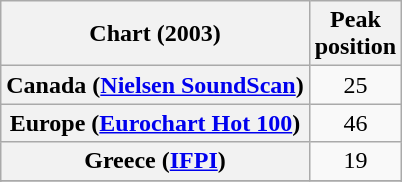<table class="wikitable sortable plainrowheaders" style="text-align:center">
<tr>
<th>Chart (2003)</th>
<th>Peak<br>position</th>
</tr>
<tr>
<th scope="row">Canada (<a href='#'>Nielsen SoundScan</a>)</th>
<td>25</td>
</tr>
<tr>
<th scope="row">Europe (<a href='#'>Eurochart Hot 100</a>)</th>
<td>46</td>
</tr>
<tr>
<th scope="row">Greece (<a href='#'>IFPI</a>)</th>
<td>19</td>
</tr>
<tr>
</tr>
<tr>
</tr>
<tr>
</tr>
<tr>
</tr>
<tr>
</tr>
</table>
